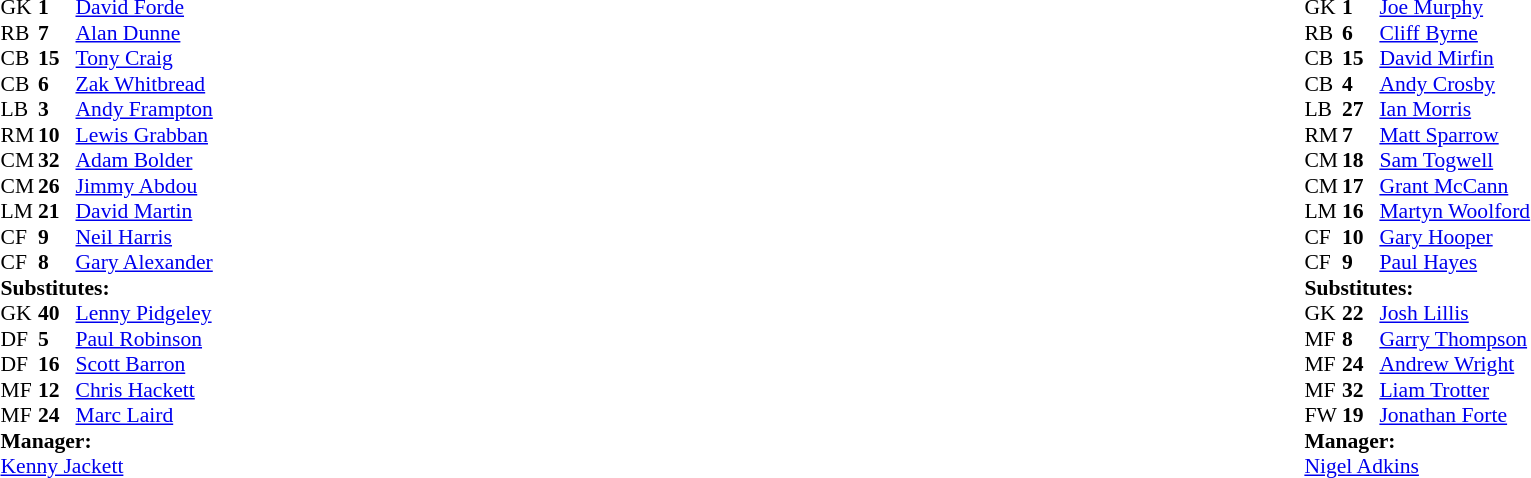<table width="100%">
<tr>
<td valign="top" width="50%"><br><table style="font-size: 90%" cellspacing="0" cellpadding="0">
<tr>
<td colspan="4"></td>
</tr>
<tr>
<th width="25"></th>
<th width="25"></th>
</tr>
<tr>
<td>GK</td>
<td><strong>1</strong></td>
<td><a href='#'>David Forde</a></td>
</tr>
<tr>
<td>RB</td>
<td><strong>7</strong></td>
<td><a href='#'>Alan Dunne</a></td>
</tr>
<tr>
<td>CB</td>
<td><strong>15</strong></td>
<td><a href='#'>Tony Craig</a></td>
<td></td>
</tr>
<tr>
<td>CB</td>
<td><strong>6</strong></td>
<td><a href='#'>Zak Whitbread</a></td>
</tr>
<tr>
<td>LB</td>
<td><strong>3</strong></td>
<td><a href='#'>Andy Frampton</a></td>
<td></td>
<td></td>
</tr>
<tr>
<td>RM</td>
<td><strong>10</strong></td>
<td><a href='#'>Lewis Grabban</a></td>
<td></td>
<td></td>
</tr>
<tr>
<td>CM</td>
<td><strong>32</strong></td>
<td><a href='#'>Adam Bolder</a></td>
</tr>
<tr>
<td>CM</td>
<td><strong>26</strong></td>
<td><a href='#'>Jimmy Abdou</a></td>
<td></td>
<td></td>
</tr>
<tr>
<td>LM</td>
<td><strong>21</strong></td>
<td><a href='#'>David Martin</a></td>
</tr>
<tr>
<td>CF</td>
<td><strong>9</strong></td>
<td><a href='#'>Neil Harris</a></td>
</tr>
<tr>
<td>CF</td>
<td><strong>8</strong></td>
<td><a href='#'>Gary Alexander</a></td>
</tr>
<tr>
<td colspan=4><strong>Substitutes:</strong></td>
</tr>
<tr>
<td>GK</td>
<td><strong>40</strong></td>
<td><a href='#'>Lenny Pidgeley</a></td>
</tr>
<tr>
<td>DF</td>
<td><strong>5</strong></td>
<td><a href='#'>Paul Robinson</a></td>
<td></td>
<td></td>
</tr>
<tr>
<td>DF</td>
<td><strong>16</strong></td>
<td><a href='#'>Scott Barron</a></td>
</tr>
<tr>
<td>MF</td>
<td><strong>12</strong></td>
<td><a href='#'>Chris Hackett</a></td>
<td></td>
<td></td>
</tr>
<tr>
<td>MF</td>
<td><strong>24</strong></td>
<td><a href='#'>Marc Laird</a></td>
<td></td>
<td></td>
</tr>
<tr>
<td colspan=4><strong>Manager:</strong></td>
</tr>
<tr>
<td colspan="4"><a href='#'>Kenny Jackett</a></td>
</tr>
</table>
</td>
<td valign="top" width="50%"><br><table style="font-size: 90%" cellspacing="0" cellpadding="0" align="center">
<tr>
<td colspan="4"></td>
</tr>
<tr>
<th width="25"></th>
<th width="25"></th>
</tr>
<tr>
<td>GK</td>
<td><strong>1</strong></td>
<td><a href='#'>Joe Murphy</a></td>
</tr>
<tr>
<td>RB</td>
<td><strong>6</strong></td>
<td><a href='#'>Cliff Byrne</a></td>
</tr>
<tr>
<td>CB</td>
<td><strong>15</strong></td>
<td><a href='#'>David Mirfin</a></td>
</tr>
<tr>
<td>CB</td>
<td><strong>4</strong></td>
<td><a href='#'>Andy Crosby</a></td>
</tr>
<tr>
<td>LB</td>
<td><strong>27</strong></td>
<td><a href='#'>Ian Morris</a></td>
</tr>
<tr>
<td>RM</td>
<td><strong>7</strong></td>
<td><a href='#'>Matt Sparrow</a></td>
<td></td>
</tr>
<tr>
<td>CM</td>
<td><strong>18</strong></td>
<td><a href='#'>Sam Togwell</a></td>
<td></td>
<td></td>
</tr>
<tr>
<td>CM</td>
<td><strong>17</strong></td>
<td><a href='#'>Grant McCann</a></td>
</tr>
<tr>
<td>LM</td>
<td><strong>16</strong></td>
<td><a href='#'>Martyn Woolford</a></td>
</tr>
<tr>
<td>CF</td>
<td><strong>10</strong></td>
<td><a href='#'>Gary Hooper</a></td>
<td></td>
<td></td>
</tr>
<tr>
<td>CF</td>
<td><strong>9</strong></td>
<td><a href='#'>Paul Hayes</a></td>
</tr>
<tr>
<td colspan=4><strong>Substitutes:</strong></td>
</tr>
<tr>
<td>GK</td>
<td><strong>22</strong></td>
<td><a href='#'>Josh Lillis</a></td>
</tr>
<tr>
<td>MF</td>
<td><strong>8</strong></td>
<td><a href='#'>Garry Thompson</a></td>
</tr>
<tr>
<td>MF</td>
<td><strong>24</strong></td>
<td><a href='#'>Andrew Wright</a></td>
</tr>
<tr>
<td>MF</td>
<td><strong>32</strong></td>
<td><a href='#'>Liam Trotter</a></td>
<td></td>
<td></td>
</tr>
<tr>
<td>FW</td>
<td><strong>19</strong></td>
<td><a href='#'>Jonathan Forte</a> </td>
</tr>
<tr>
<td colspan=4><strong>Manager:</strong></td>
</tr>
<tr>
<td colspan="4"><a href='#'>Nigel Adkins</a></td>
</tr>
</table>
</td>
</tr>
</table>
